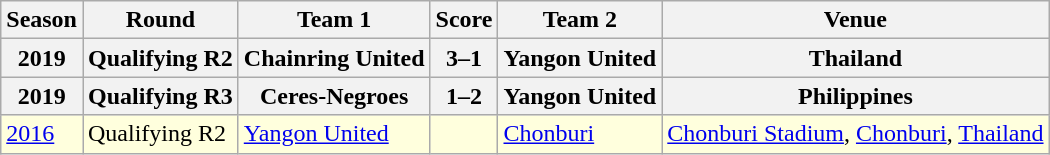<table class="wikitable">
<tr>
<th>Season</th>
<th>Round</th>
<th>Team 1</th>
<th>Score</th>
<th>Team 2</th>
<th>Venue</th>
</tr>
<tr>
<th>2019</th>
<th>Qualifying R2</th>
<th>Chainring United</th>
<th>3–1</th>
<th>Yangon United</th>
<th>Thailand</th>
</tr>
<tr>
<th>2019</th>
<th>Qualifying R3</th>
<th>Ceres-Negroes</th>
<th>1–2</th>
<th>Yangon United</th>
<th>Philippines</th>
</tr>
<tr style="background:#ffffdd">
<td><a href='#'>2016</a></td>
<td>Qualifying R2</td>
<td> <a href='#'>Yangon United</a></td>
<td></td>
<td> <a href='#'>Chonburi</a></td>
<td><a href='#'>Chonburi Stadium</a>, <a href='#'>Chonburi</a>, <a href='#'>Thailand</a></td>
</tr>
</table>
